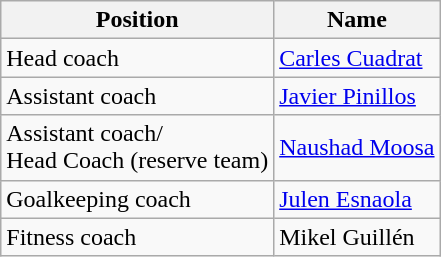<table class="wikitable">
<tr>
<th>Position</th>
<th>Name</th>
</tr>
<tr>
<td>Head coach</td>
<td> <a href='#'>Carles Cuadrat</a></td>
</tr>
<tr>
<td>Assistant coach</td>
<td> <a href='#'>Javier Pinillos</a></td>
</tr>
<tr>
<td>Assistant coach/<br>Head Coach (reserve team)</td>
<td> <a href='#'>Naushad Moosa</a></td>
</tr>
<tr>
<td>Goalkeeping coach</td>
<td> <a href='#'>Julen Esnaola</a></td>
</tr>
<tr>
<td>Fitness coach</td>
<td> Mikel Guillén</td>
</tr>
</table>
